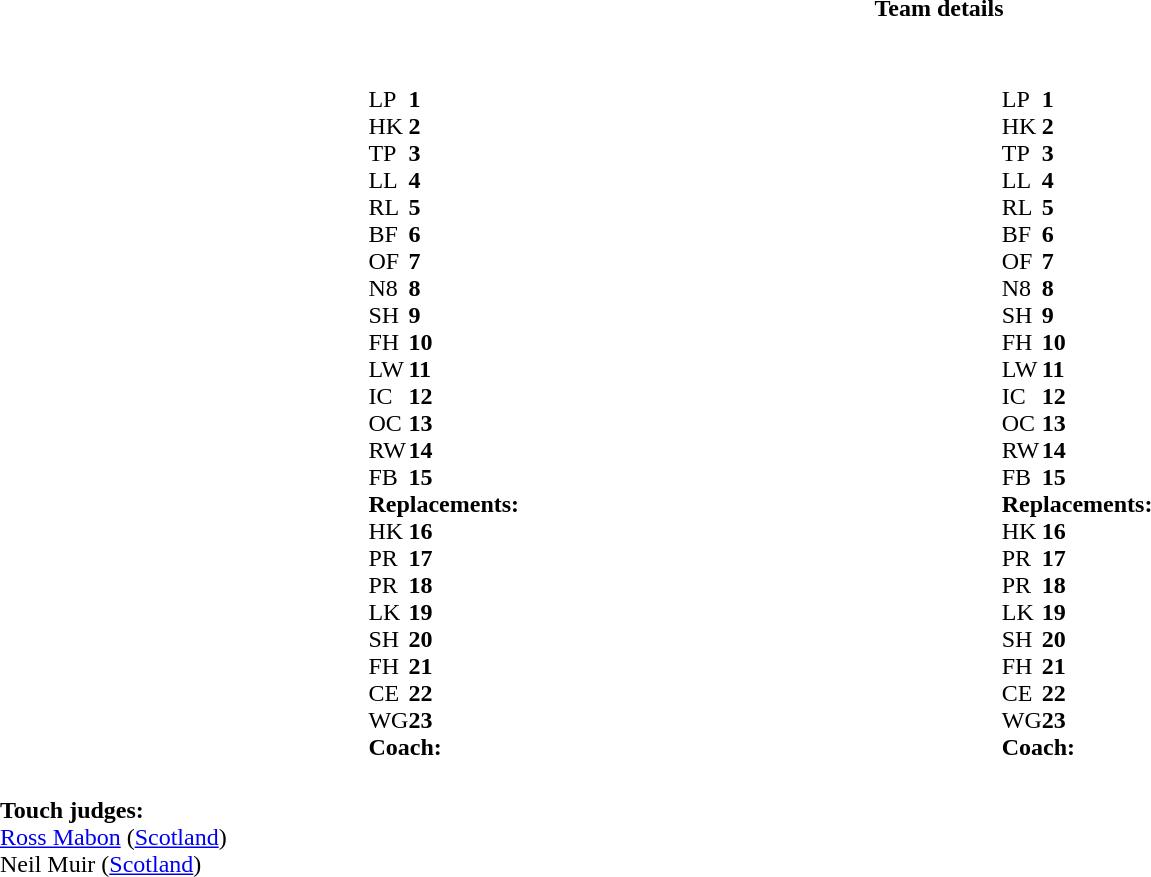<table border="0" width="100%" class="collapsible collapsed" style="text-align: center float:center">
<tr>
<th>Team details</th>
</tr>
<tr>
<td><br><table style="width:80%; horizontal-align: center; padding-left: 10em">
<tr>
<td></td>
<td style="vertical-align: top; width:40%"><br><table cellspacing="0" cellpadding="0">
<tr>
<th width="25"></th>
<th width="25"></th>
</tr>
<tr>
<td>LP</td>
<td><strong>1</strong></td>
<td></td>
</tr>
<tr>
<td>HK</td>
<td><strong>2</strong></td>
<td></td>
</tr>
<tr>
<td>TP</td>
<td><strong>3</strong></td>
<td></td>
</tr>
<tr>
<td>LL</td>
<td><strong>4</strong></td>
<td></td>
</tr>
<tr>
<td>RL</td>
<td><strong>5</strong></td>
<td></td>
</tr>
<tr>
<td>BF</td>
<td><strong>6</strong></td>
<td></td>
</tr>
<tr>
<td>OF</td>
<td><strong>7</strong></td>
<td></td>
</tr>
<tr>
<td>N8</td>
<td><strong>8</strong></td>
<td></td>
</tr>
<tr>
<td>SH</td>
<td><strong>9</strong></td>
<td></td>
</tr>
<tr>
<td>FH</td>
<td><strong>10</strong></td>
<td></td>
</tr>
<tr>
<td>LW</td>
<td><strong>11</strong></td>
<td></td>
</tr>
<tr>
<td>IC</td>
<td><strong>12</strong></td>
<td></td>
</tr>
<tr>
<td>OC</td>
<td><strong>13</strong></td>
<td></td>
</tr>
<tr>
<td>RW</td>
<td><strong>14</strong></td>
<td></td>
</tr>
<tr>
<td>FB</td>
<td><strong>15</strong></td>
<td></td>
</tr>
<tr>
<td colspan="4"><strong>Replacements:</strong></td>
</tr>
<tr>
<td>HK</td>
<td><strong>16</strong></td>
<td></td>
</tr>
<tr>
<td>PR</td>
<td><strong>17</strong></td>
<td></td>
</tr>
<tr>
<td>PR</td>
<td><strong>18</strong></td>
<td></td>
</tr>
<tr>
<td>LK</td>
<td><strong>19</strong></td>
<td></td>
</tr>
<tr>
<td>SH</td>
<td><strong>20</strong></td>
<td></td>
</tr>
<tr>
<td>FH</td>
<td><strong>21</strong></td>
<td></td>
</tr>
<tr>
<td>CE</td>
<td><strong>22</strong></td>
<td></td>
</tr>
<tr>
<td>WG</td>
<td><strong>23</strong></td>
<td></td>
</tr>
<tr>
<td colspan="4"><strong>Coach:</strong></td>
</tr>
<tr>
<td colspan="4"></td>
</tr>
</table>
</td>
<td style="vertical-align:top"></td>
<td style="vertical-align: top; width:40%"><br><table cellspacing="0" cellpadding="0">
<tr>
<th width="25"></th>
<th width="25"></th>
</tr>
<tr>
<td>LP</td>
<td><strong>1</strong></td>
<td></td>
</tr>
<tr>
<td>HK</td>
<td><strong>2</strong></td>
<td></td>
</tr>
<tr>
<td>TP</td>
<td><strong>3</strong></td>
<td></td>
</tr>
<tr>
<td>LL</td>
<td><strong>4</strong></td>
<td></td>
</tr>
<tr>
<td>RL</td>
<td><strong>5</strong></td>
<td></td>
</tr>
<tr>
<td>BF</td>
<td><strong>6</strong></td>
<td></td>
</tr>
<tr>
<td>OF</td>
<td><strong>7</strong></td>
<td></td>
</tr>
<tr>
<td>N8</td>
<td><strong>8</strong></td>
<td></td>
</tr>
<tr>
<td>SH</td>
<td><strong>9</strong></td>
<td></td>
</tr>
<tr>
<td>FH</td>
<td><strong>10</strong></td>
<td></td>
</tr>
<tr>
<td>LW</td>
<td><strong>11</strong></td>
<td></td>
</tr>
<tr>
<td>IC</td>
<td><strong>12</strong></td>
<td></td>
</tr>
<tr>
<td>OC</td>
<td><strong>13</strong></td>
<td></td>
</tr>
<tr>
<td>RW</td>
<td><strong>14</strong></td>
<td></td>
</tr>
<tr>
<td>FB</td>
<td><strong>15</strong></td>
<td></td>
</tr>
<tr>
<td colspan="4"><strong>Replacements:</strong></td>
</tr>
<tr>
<td>HK</td>
<td><strong>16</strong></td>
<td></td>
</tr>
<tr>
<td>PR</td>
<td><strong>17</strong></td>
<td></td>
</tr>
<tr>
<td>PR</td>
<td><strong>18</strong></td>
<td></td>
</tr>
<tr>
<td>LK</td>
<td><strong>19</strong></td>
<td></td>
</tr>
<tr>
<td>SH</td>
<td><strong>20</strong></td>
<td></td>
</tr>
<tr>
<td>FH</td>
<td><strong>21</strong></td>
<td></td>
</tr>
<tr>
<td>CE</td>
<td><strong>22</strong></td>
<td></td>
</tr>
<tr>
<td>WG</td>
<td><strong>23</strong></td>
<td></td>
</tr>
<tr>
<td colspan="4"><strong>Coach:</strong></td>
</tr>
<tr>
<td colspan="4"></td>
</tr>
</table>
</td>
</tr>
</table>
<table style="width:100%">
<tr>
<td><br><strong>Touch judges:</strong>
<br><a href='#'>Ross Mabon</a> (<a href='#'>Scotland</a>)
<br>Neil Muir (<a href='#'>Scotland</a>)</td>
</tr>
</table>
</td>
</tr>
</table>
